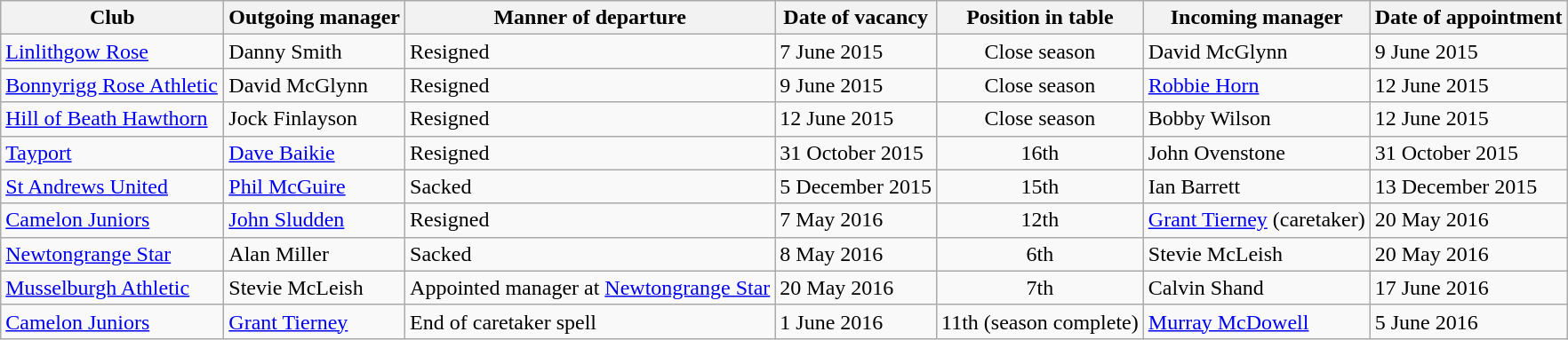<table class="wikitable">
<tr>
<th width=160>Club</th>
<th>Outgoing manager</th>
<th>Manner of departure</th>
<th>Date of vacancy</th>
<th>Position in table</th>
<th>Incoming manager</th>
<th>Date of appointment</th>
</tr>
<tr>
<td><a href='#'>Linlithgow Rose</a></td>
<td>Danny Smith</td>
<td>Resigned </td>
<td>7 June 2015</td>
<td align="center" position>Close season</td>
<td>David McGlynn </td>
<td>9 June 2015</td>
</tr>
<tr>
<td><a href='#'>Bonnyrigg Rose Athletic</a></td>
<td>David McGlynn</td>
<td>Resigned </td>
<td>9 June 2015</td>
<td align="center" position>Close season</td>
<td><a href='#'>Robbie Horn</a></td>
<td>12 June 2015</td>
</tr>
<tr>
<td><a href='#'>Hill of Beath Hawthorn</a></td>
<td>Jock Finlayson</td>
<td>Resigned</td>
<td>12 June 2015</td>
<td align="center" position>Close season</td>
<td>Bobby Wilson </td>
<td>12 June 2015</td>
</tr>
<tr>
<td><a href='#'>Tayport</a></td>
<td><a href='#'>Dave Baikie</a></td>
<td>Resigned </td>
<td>31 October 2015</td>
<td align="center" position>16th</td>
<td>John Ovenstone </td>
<td>31 October 2015</td>
</tr>
<tr>
<td><a href='#'>St Andrews United</a></td>
<td><a href='#'>Phil McGuire</a></td>
<td>Sacked</td>
<td>5 December 2015</td>
<td align="center" position>15th</td>
<td>Ian Barrett </td>
<td>13 December 2015</td>
</tr>
<tr>
<td><a href='#'>Camelon Juniors</a></td>
<td><a href='#'>John Sludden</a></td>
<td>Resigned </td>
<td>7 May 2016</td>
<td align="center" position>12th</td>
<td><a href='#'>Grant Tierney</a> (caretaker) </td>
<td>20 May 2016</td>
</tr>
<tr>
<td><a href='#'>Newtongrange Star</a></td>
<td>Alan Miller</td>
<td>Sacked </td>
<td>8 May 2016</td>
<td align="center" position>6th</td>
<td>Stevie McLeish </td>
<td>20 May 2016</td>
</tr>
<tr>
<td><a href='#'>Musselburgh Athletic</a></td>
<td>Stevie McLeish</td>
<td>Appointed manager at <a href='#'>Newtongrange Star</a></td>
<td>20 May 2016</td>
<td align="center" position>7th</td>
<td>Calvin Shand </td>
<td>17 June 2016</td>
</tr>
<tr>
<td><a href='#'>Camelon Juniors</a></td>
<td><a href='#'>Grant Tierney</a></td>
<td>End of caretaker spell</td>
<td>1 June 2016</td>
<td align="center" position>11th (season complete)</td>
<td><a href='#'>Murray McDowell</a></td>
<td>5 June 2016</td>
</tr>
</table>
